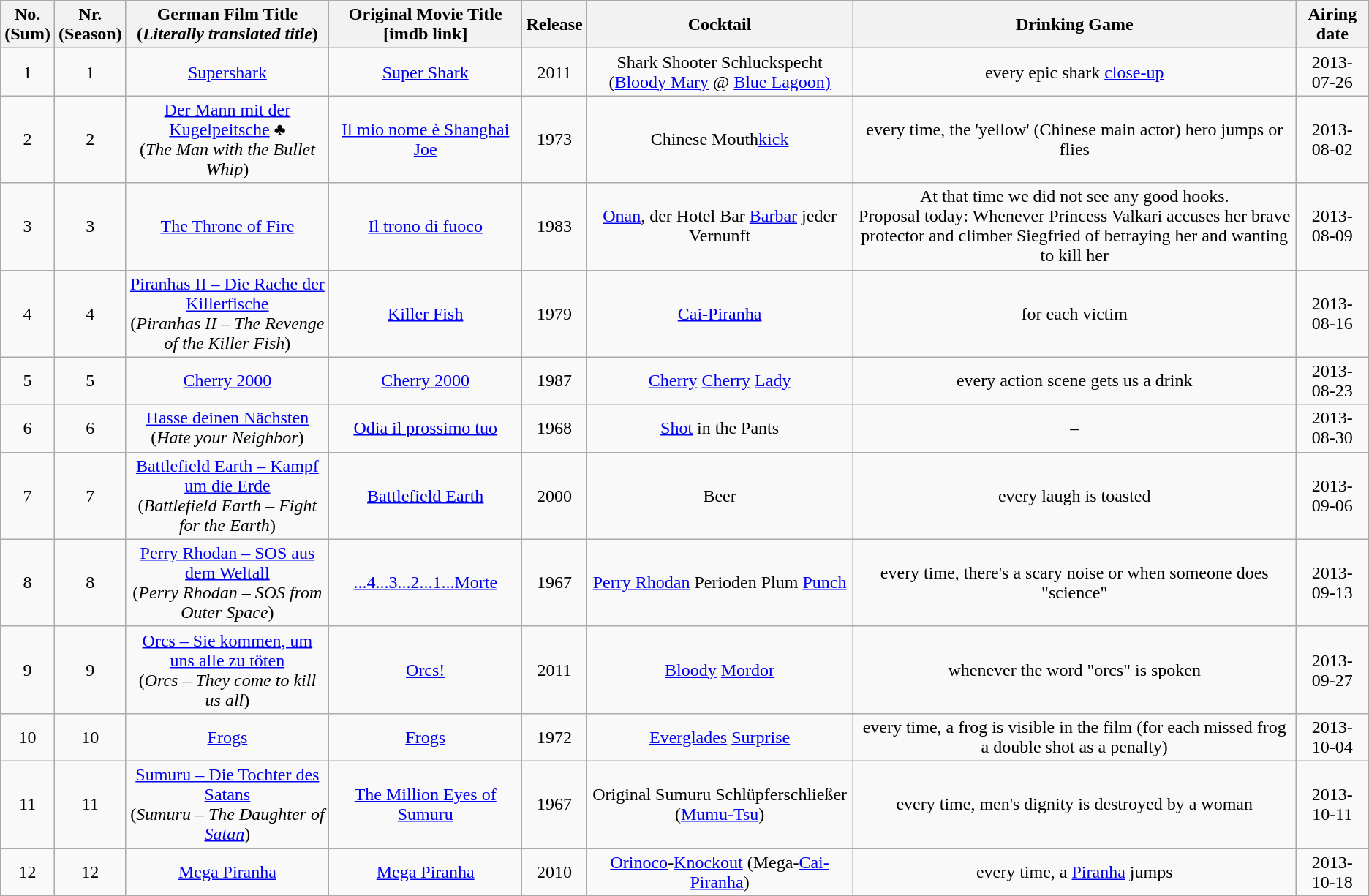<table class="wikitable sortable zebra" style="text-align:center;">
<tr>
<th>No.<br>(Sum)</th>
<th>Nr.<br>(Season)</th>
<th>German Film Title <br> (<em>Literally translated title</em>)</th>
<th>Original Movie Title [imdb link]</th>
<th>Release</th>
<th>Cocktail</th>
<th>Drinking Game</th>
<th>Airing date</th>
</tr>
<tr>
<td>1</td>
<td>1</td>
<td><a href='#'>Supershark</a></td>
<td><a href='#'>Super Shark</a></td>
<td>2011</td>
<td>Shark Shooter Schluckspecht (<a href='#'>Bloody Mary</a> @ <a href='#'>Blue Lagoon)</a></td>
<td>every epic shark <a href='#'>close-up</a></td>
<td>2013-07-26</td>
</tr>
<tr>
<td>2</td>
<td>2</td>
<td><a href='#'>Der Mann mit der Kugelpeitsche</a> ♣<br>(<em>The Man with the Bullet Whip</em>)</td>
<td><a href='#'>Il mio nome è Shanghai Joe</a></td>
<td>1973</td>
<td>Chinese Mouth<a href='#'>kick</a></td>
<td>every time, the 'yellow' (Chinese main actor) hero jumps or flies</td>
<td>2013-08-02</td>
</tr>
<tr>
<td>3</td>
<td>3</td>
<td><a href='#'>The Throne of Fire</a></td>
<td><a href='#'>Il trono di fuoco</a></td>
<td>1983</td>
<td><a href='#'>Onan</a>, der Hotel Bar <a href='#'>Barbar</a> jeder Vernunft</td>
<td>At that time we did not see any good hooks.<br>Proposal today: Whenever Princess Valkari accuses her brave protector and climber Siegfried of betraying her and wanting to kill her</td>
<td>2013-08-09</td>
</tr>
<tr>
<td>4</td>
<td>4</td>
<td><a href='#'>Piranhas II – Die Rache der Killerfische</a><br>(<em>Piranhas II – The Revenge of the Killer Fish</em>)</td>
<td><a href='#'>Killer Fish</a></td>
<td>1979</td>
<td><a href='#'>Cai-Piranha</a></td>
<td>for each victim</td>
<td>2013-08-16</td>
</tr>
<tr>
<td>5</td>
<td>5</td>
<td><a href='#'>Cherry 2000</a></td>
<td><a href='#'>Cherry 2000</a></td>
<td>1987</td>
<td><a href='#'>Cherry</a> <a href='#'>Cherry</a> <a href='#'>Lady</a></td>
<td>every action scene gets us a drink</td>
<td>2013-08-23</td>
</tr>
<tr>
<td>6</td>
<td>6</td>
<td><a href='#'>Hasse deinen Nächsten</a><br>(<em>Hate your Neighbor</em>)</td>
<td><a href='#'>Odia il prossimo tuo</a></td>
<td>1968</td>
<td><a href='#'>Shot</a> in the Pants</td>
<td>–</td>
<td>2013-08-30</td>
</tr>
<tr>
<td>7</td>
<td>7</td>
<td><a href='#'>Battlefield Earth – Kampf um die Erde</a><br>(<em>Battlefield Earth – Fight for the Earth</em>)</td>
<td><a href='#'>Battlefield Earth</a></td>
<td>2000</td>
<td>Beer</td>
<td>every laugh is toasted</td>
<td>2013-09-06</td>
</tr>
<tr>
<td>8</td>
<td>8</td>
<td><a href='#'>Perry Rhodan – SOS aus dem Weltall</a><br>(<em>Perry Rhodan – SOS from Outer Space</em>)</td>
<td><a href='#'>...4...3...2...1...Morte</a></td>
<td>1967</td>
<td><a href='#'>Perry Rhodan</a> Perioden Plum <a href='#'>Punch</a></td>
<td>every time, there's a scary noise or when someone does "science"</td>
<td>2013-09-13</td>
</tr>
<tr>
<td>9</td>
<td>9</td>
<td><a href='#'>Orcs – Sie kommen, um uns alle zu töten</a><br>(<em>Orcs – They come to kill us all</em>)</td>
<td><a href='#'>Orcs!</a> </td>
<td>2011</td>
<td><a href='#'>Bloody</a> <a href='#'>Mordor</a></td>
<td>whenever the word "orcs" is spoken</td>
<td>2013-09-27</td>
</tr>
<tr>
<td>10</td>
<td>10</td>
<td><a href='#'>Frogs</a></td>
<td><a href='#'>Frogs</a></td>
<td>1972</td>
<td><a href='#'>Everglades</a> <a href='#'>Surprise</a></td>
<td>every time, a frog is visible in the film (for each missed frog a double shot as a penalty)</td>
<td>2013-10-04</td>
</tr>
<tr>
<td>11</td>
<td>11</td>
<td><a href='#'>Sumuru – Die Tochter des Satans</a><br>(<em>Sumuru – The Daughter of <a href='#'>Satan</a></em>)</td>
<td><a href='#'>The Million Eyes of Sumuru</a></td>
<td>1967</td>
<td>Original Sumuru Schlüpferschließer (<a href='#'>Mumu-Tsu</a>)</td>
<td>every time, men's dignity is destroyed by a woman</td>
<td>2013-10-11</td>
</tr>
<tr>
<td>12</td>
<td>12</td>
<td><a href='#'>Mega Piranha</a></td>
<td><a href='#'>Mega Piranha</a></td>
<td>2010</td>
<td><a href='#'>Orinoco</a>-<a href='#'>Knockout</a> (Mega-<a href='#'>Cai-Piranha</a>)</td>
<td>every time, a <a href='#'>Piranha</a> jumps</td>
<td>2013-10-18</td>
</tr>
</table>
